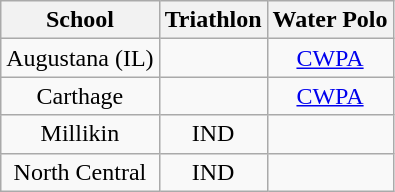<table class="wikitable" style="text-align:center">
<tr>
<th>School</th>
<th>Triathlon</th>
<th>Water Polo</th>
</tr>
<tr>
<td>Augustana (IL)</td>
<td></td>
<td><a href='#'>CWPA</a></td>
</tr>
<tr>
<td>Carthage</td>
<td></td>
<td><a href='#'>CWPA</a></td>
</tr>
<tr>
<td>Millikin</td>
<td>IND</td>
<td></td>
</tr>
<tr>
<td>North Central</td>
<td>IND</td>
<td></td>
</tr>
</table>
